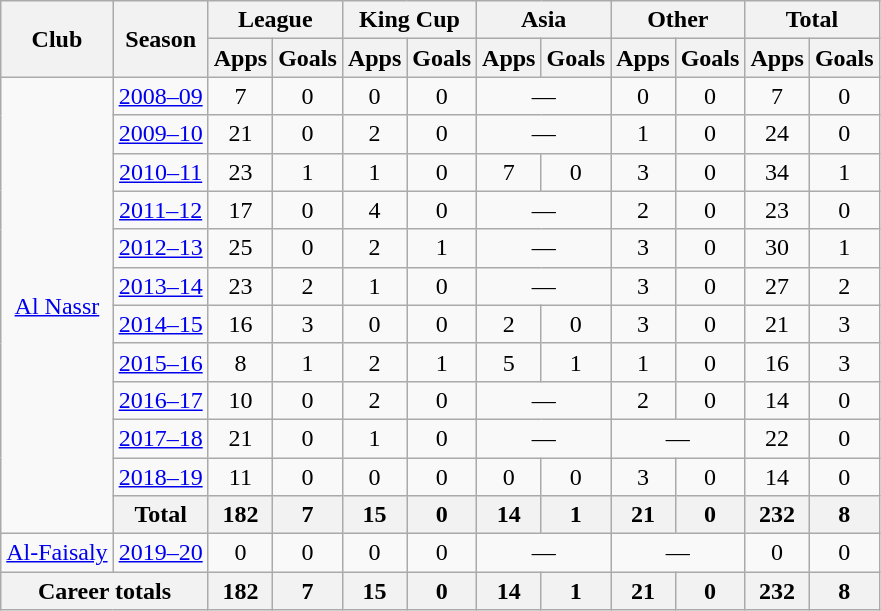<table class="wikitable" style="text-align: center">
<tr>
<th rowspan=2>Club</th>
<th rowspan=2>Season</th>
<th colspan=2>League</th>
<th colspan=2>King Cup</th>
<th colspan=2>Asia</th>
<th colspan=2>Other</th>
<th colspan=2>Total</th>
</tr>
<tr>
<th>Apps</th>
<th>Goals</th>
<th>Apps</th>
<th>Goals</th>
<th>Apps</th>
<th>Goals</th>
<th>Apps</th>
<th>Goals</th>
<th>Apps</th>
<th>Goals</th>
</tr>
<tr>
<td rowspan=12><a href='#'>Al Nassr</a></td>
<td><a href='#'>2008–09</a></td>
<td>7</td>
<td>0</td>
<td>0</td>
<td>0</td>
<td colspan=2>—</td>
<td>0</td>
<td>0</td>
<td>7</td>
<td>0</td>
</tr>
<tr>
<td><a href='#'>2009–10</a></td>
<td>21</td>
<td>0</td>
<td>2</td>
<td>0</td>
<td colspan=2>—</td>
<td>1</td>
<td>0</td>
<td>24</td>
<td>0</td>
</tr>
<tr>
<td><a href='#'>2010–11</a></td>
<td>23</td>
<td>1</td>
<td>1</td>
<td>0</td>
<td>7</td>
<td>0</td>
<td>3</td>
<td>0</td>
<td>34</td>
<td>1</td>
</tr>
<tr>
<td><a href='#'>2011–12</a></td>
<td>17</td>
<td>0</td>
<td>4</td>
<td>0</td>
<td colspan=2>—</td>
<td>2</td>
<td>0</td>
<td>23</td>
<td>0</td>
</tr>
<tr>
<td><a href='#'>2012–13</a></td>
<td>25</td>
<td>0</td>
<td>2</td>
<td>1</td>
<td colspan=2>—</td>
<td>3</td>
<td>0</td>
<td>30</td>
<td>1</td>
</tr>
<tr>
<td><a href='#'>2013–14</a></td>
<td>23</td>
<td>2</td>
<td>1</td>
<td>0</td>
<td colspan=2>—</td>
<td>3</td>
<td>0</td>
<td>27</td>
<td>2</td>
</tr>
<tr>
<td><a href='#'>2014–15</a></td>
<td>16</td>
<td>3</td>
<td>0</td>
<td>0</td>
<td>2</td>
<td>0</td>
<td>3</td>
<td>0</td>
<td>21</td>
<td>3</td>
</tr>
<tr>
<td><a href='#'>2015–16</a></td>
<td>8</td>
<td>1</td>
<td>2</td>
<td>1</td>
<td>5</td>
<td>1</td>
<td>1</td>
<td>0</td>
<td>16</td>
<td>3</td>
</tr>
<tr>
<td><a href='#'>2016–17</a></td>
<td>10</td>
<td>0</td>
<td>2</td>
<td>0</td>
<td colspan=2>—</td>
<td>2</td>
<td>0</td>
<td>14</td>
<td>0</td>
</tr>
<tr>
<td><a href='#'>2017–18</a></td>
<td>21</td>
<td>0</td>
<td>1</td>
<td>0</td>
<td colspan=2>—</td>
<td colspan=2>—</td>
<td>22</td>
<td>0</td>
</tr>
<tr>
<td><a href='#'>2018–19</a></td>
<td>11</td>
<td>0</td>
<td>0</td>
<td>0</td>
<td>0</td>
<td>0</td>
<td>3</td>
<td>0</td>
<td>14</td>
<td>0</td>
</tr>
<tr>
<th>Total</th>
<th>182</th>
<th>7</th>
<th>15</th>
<th>0</th>
<th>14</th>
<th>1</th>
<th>21</th>
<th>0</th>
<th>232</th>
<th>8</th>
</tr>
<tr>
<td rowspan=1><a href='#'>Al-Faisaly</a></td>
<td><a href='#'>2019–20</a></td>
<td>0</td>
<td>0</td>
<td>0</td>
<td>0</td>
<td colspan=2>—</td>
<td colspan=2>—</td>
<td>0</td>
<td>0</td>
</tr>
<tr>
<th colspan=2>Career totals</th>
<th>182</th>
<th>7</th>
<th>15</th>
<th>0</th>
<th>14</th>
<th>1</th>
<th>21</th>
<th>0</th>
<th>232</th>
<th>8</th>
</tr>
</table>
